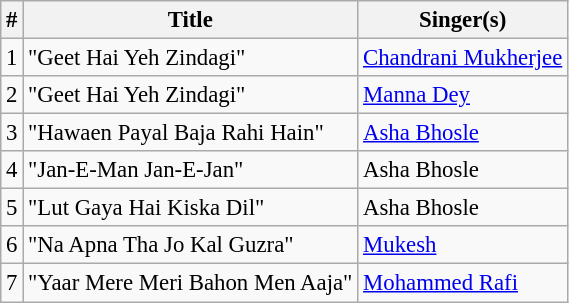<table class="wikitable" style="font-size:95%;">
<tr>
<th>#</th>
<th>Title</th>
<th>Singer(s)</th>
</tr>
<tr>
<td>1</td>
<td>"Geet Hai Yeh Zindagi"</td>
<td><a href='#'>Chandrani Mukherjee</a></td>
</tr>
<tr>
<td>2</td>
<td>"Geet Hai Yeh Zindagi"</td>
<td><a href='#'>Manna Dey</a></td>
</tr>
<tr>
<td>3</td>
<td>"Hawaen Payal Baja Rahi Hain"</td>
<td><a href='#'>Asha Bhosle</a></td>
</tr>
<tr>
<td>4</td>
<td>"Jan-E-Man Jan-E-Jan"</td>
<td>Asha Bhosle</td>
</tr>
<tr>
<td>5</td>
<td>"Lut Gaya Hai Kiska Dil"</td>
<td>Asha Bhosle</td>
</tr>
<tr>
<td>6</td>
<td>"Na Apna Tha Jo Kal Guzra"</td>
<td><a href='#'>Mukesh</a></td>
</tr>
<tr>
<td>7</td>
<td>"Yaar Mere Meri Bahon Men Aaja"</td>
<td><a href='#'>Mohammed Rafi</a></td>
</tr>
</table>
